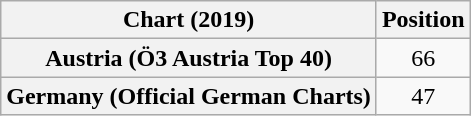<table class="wikitable sortable plainrowheaders" style="text-align:center">
<tr>
<th scope="col">Chart (2019)</th>
<th scope="col">Position</th>
</tr>
<tr>
<th scope="row">Austria (Ö3 Austria Top 40)</th>
<td>66</td>
</tr>
<tr>
<th scope="row">Germany (Official German Charts)</th>
<td>47</td>
</tr>
</table>
